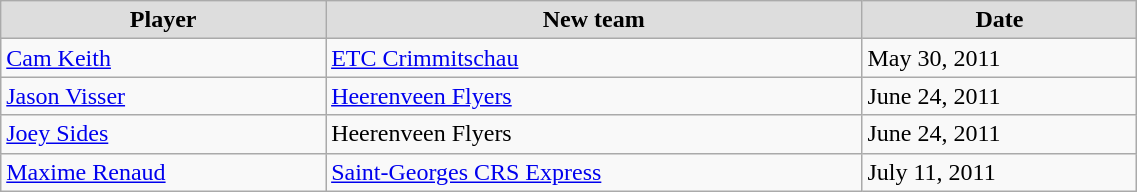<table class="wikitable" width=60%>
<tr align="center"  bgcolor="#dddddd">
<td><strong>Player</strong></td>
<td><strong>New team</strong></td>
<td><strong>Date</strong></td>
</tr>
<tr>
<td><a href='#'>Cam Keith</a></td>
<td><a href='#'>ETC Crimmitschau</a></td>
<td>May 30, 2011</td>
</tr>
<tr>
<td><a href='#'>Jason Visser</a></td>
<td><a href='#'>Heerenveen Flyers</a></td>
<td>June 24, 2011</td>
</tr>
<tr>
<td><a href='#'>Joey Sides</a></td>
<td>Heerenveen Flyers</td>
<td>June 24, 2011</td>
</tr>
<tr>
<td><a href='#'>Maxime Renaud</a></td>
<td><a href='#'>Saint-Georges CRS Express</a></td>
<td>July 11, 2011</td>
</tr>
</table>
